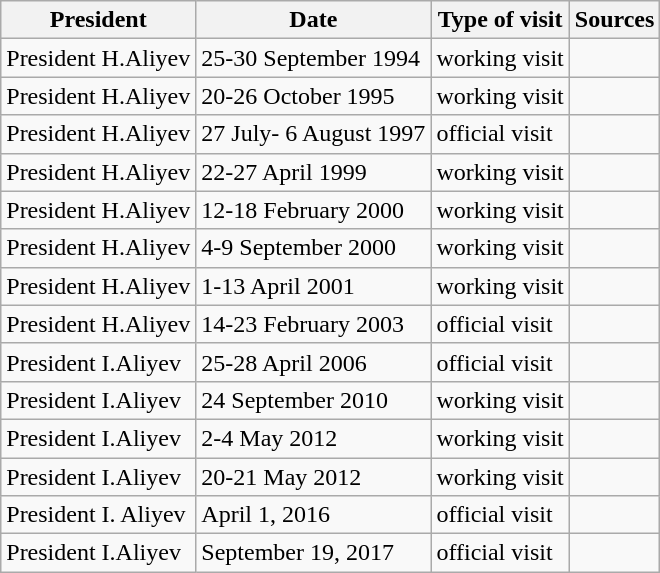<table class="wikitable">
<tr>
<th>President</th>
<th>Date</th>
<th>Type of visit</th>
<th>Sources</th>
</tr>
<tr>
<td>President H.Aliyev</td>
<td>25-30 September 1994</td>
<td>working visit</td>
<td></td>
</tr>
<tr>
<td>President H.Aliyev</td>
<td>20-26 October 1995</td>
<td>working visit</td>
<td></td>
</tr>
<tr>
<td>President H.Aliyev</td>
<td>27 July- 6 August 1997</td>
<td>official visit</td>
<td></td>
</tr>
<tr>
<td>President H.Aliyev</td>
<td>22-27 April 1999</td>
<td>working visit</td>
<td></td>
</tr>
<tr>
<td>President H.Aliyev</td>
<td>12-18 February 2000</td>
<td>working visit</td>
<td></td>
</tr>
<tr>
<td>President H.Aliyev</td>
<td>4-9 September 2000</td>
<td>working visit</td>
<td></td>
</tr>
<tr>
<td>President H.Aliyev</td>
<td>1-13 April 2001</td>
<td>working visit</td>
<td></td>
</tr>
<tr>
<td>President H.Aliyev</td>
<td>14-23 February 2003</td>
<td>official visit</td>
<td></td>
</tr>
<tr>
<td>President I.Aliyev</td>
<td>25-28 April 2006</td>
<td>official visit</td>
<td></td>
</tr>
<tr>
<td>President I.Aliyev</td>
<td>24 September 2010</td>
<td>working visit</td>
<td></td>
</tr>
<tr>
<td>President I.Aliyev</td>
<td>2-4 May 2012</td>
<td>working visit</td>
<td></td>
</tr>
<tr>
<td>President I.Aliyev</td>
<td>20-21 May 2012</td>
<td>working visit</td>
<td></td>
</tr>
<tr>
<td>President I. Aliyev</td>
<td>April 1, 2016</td>
<td>official visit</td>
<td></td>
</tr>
<tr>
<td>President I.Aliyev</td>
<td>September 19, 2017</td>
<td>official visit</td>
<td></td>
</tr>
</table>
